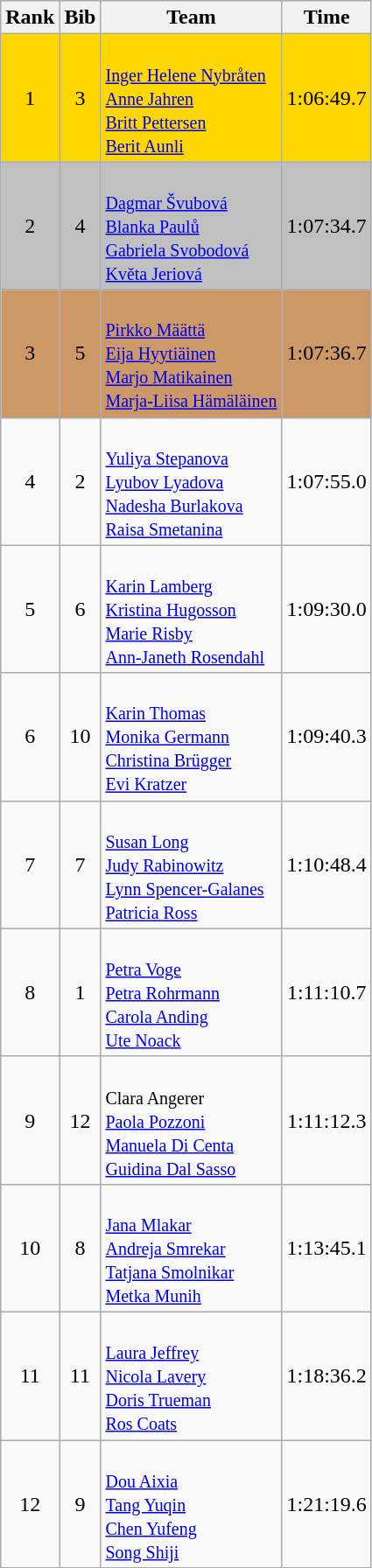<table class="wikitable sortable" style="text-align:center">
<tr>
<th>Rank</th>
<th>Bib</th>
<th>Team</th>
<th>Time</th>
</tr>
<tr bgcolor=gold>
<td>1</td>
<td>3</td>
<td align="left"> <small><br><a href='#'>Inger Helene Nybråten</a><br><a href='#'>Anne Jahren</a><br><a href='#'>Britt Pettersen</a><br><a href='#'>Berit Aunli</a></small></td>
<td>1:06:49.7</td>
</tr>
<tr bgcolor=silver>
<td>2</td>
<td>4</td>
<td align="left"> <small><br><a href='#'>Dagmar Švubová</a><br> <a href='#'>Blanka Paulů</a><br><a href='#'>Gabriela Svobodová</a><br><a href='#'>Květa Jeriová</a> </small></td>
<td>1:07:34.7</td>
</tr>
<tr bgcolor=#CC9966>
<td>3</td>
<td>5</td>
<td align="left"> <small><br><a href='#'>Pirkko Määttä</a><br><a href='#'>Eija Hyytiäinen</a><br><a href='#'>Marjo Matikainen</a><br> <a href='#'>Marja-Liisa Hämäläinen</a></small></td>
<td>1:07:36.7</td>
</tr>
<tr>
<td>4</td>
<td>2</td>
<td align="left"> <small><br><a href='#'>Yuliya Stepanova</a><br><a href='#'>Lyubov Lyadova</a><br><a href='#'>Nadesha Burlakova</a><br> <a href='#'>Raisa Smetanina</a></small></td>
<td>1:07:55.0</td>
</tr>
<tr>
<td>5</td>
<td>6</td>
<td align="left"> <small><br><a href='#'>Karin Lamberg</a><br><a href='#'>Kristina Hugosson</a><br><a href='#'>Marie Risby</a><br> <a href='#'>Ann-Janeth Rosendahl</a></small></td>
<td>1:09:30.0</td>
</tr>
<tr>
<td>6</td>
<td>10</td>
<td align="left"> <small><br><a href='#'>Karin Thomas</a><br><a href='#'>Monika Germann</a><br><a href='#'>Christina Brügger</a><br> <a href='#'>Evi Kratzer</a></small></td>
<td>1:09:40.3</td>
</tr>
<tr>
<td>7</td>
<td>7</td>
<td align="left"> <small><br><a href='#'>Susan Long</a><br><a href='#'>Judy Rabinowitz</a><br><a href='#'>Lynn Spencer-Galanes</a><br> <a href='#'>Patricia Ross</a></small></td>
<td>1:10:48.4</td>
</tr>
<tr>
<td>8</td>
<td>1</td>
<td align="left"> <small><br><a href='#'>Petra Voge</a><br><a href='#'>Petra Rohrmann</a><br><a href='#'>Carola Anding</a><br> <a href='#'>Ute Noack</a></small></td>
<td>1:11:10.7</td>
</tr>
<tr>
<td>9</td>
<td>12</td>
<td align="left"> <small><br>Clara Angerer<br><a href='#'>Paola Pozzoni</a><br><a href='#'>Manuela Di Centa</a><br> <a href='#'>Guidina Dal Sasso</a></small></td>
<td>1:11:12.3</td>
</tr>
<tr>
<td>10</td>
<td>8</td>
<td align="left"> <small><br><a href='#'>Jana Mlakar</a><br><a href='#'>Andreja Smrekar</a><br><a href='#'>Tatjana Smolnikar</a><br> <a href='#'>Metka Munih</a></small></td>
<td>1:13:45.1</td>
</tr>
<tr>
<td>11</td>
<td>11</td>
<td align="left"> <small><br><a href='#'>Laura Jeffrey</a><br><a href='#'>Nicola Lavery</a><br><a href='#'>Doris Trueman</a><br> <a href='#'>Ros Coats</a></small></td>
<td>1:18:36.2</td>
</tr>
<tr>
<td>12</td>
<td>9</td>
<td align="left"> <small><br><a href='#'>Dou Aixia</a><br><a href='#'>Tang Yuqin</a><br><a href='#'>Chen Yufeng</a><br> <a href='#'>Song Shiji</a></small></td>
<td>1:21:19.6</td>
</tr>
</table>
